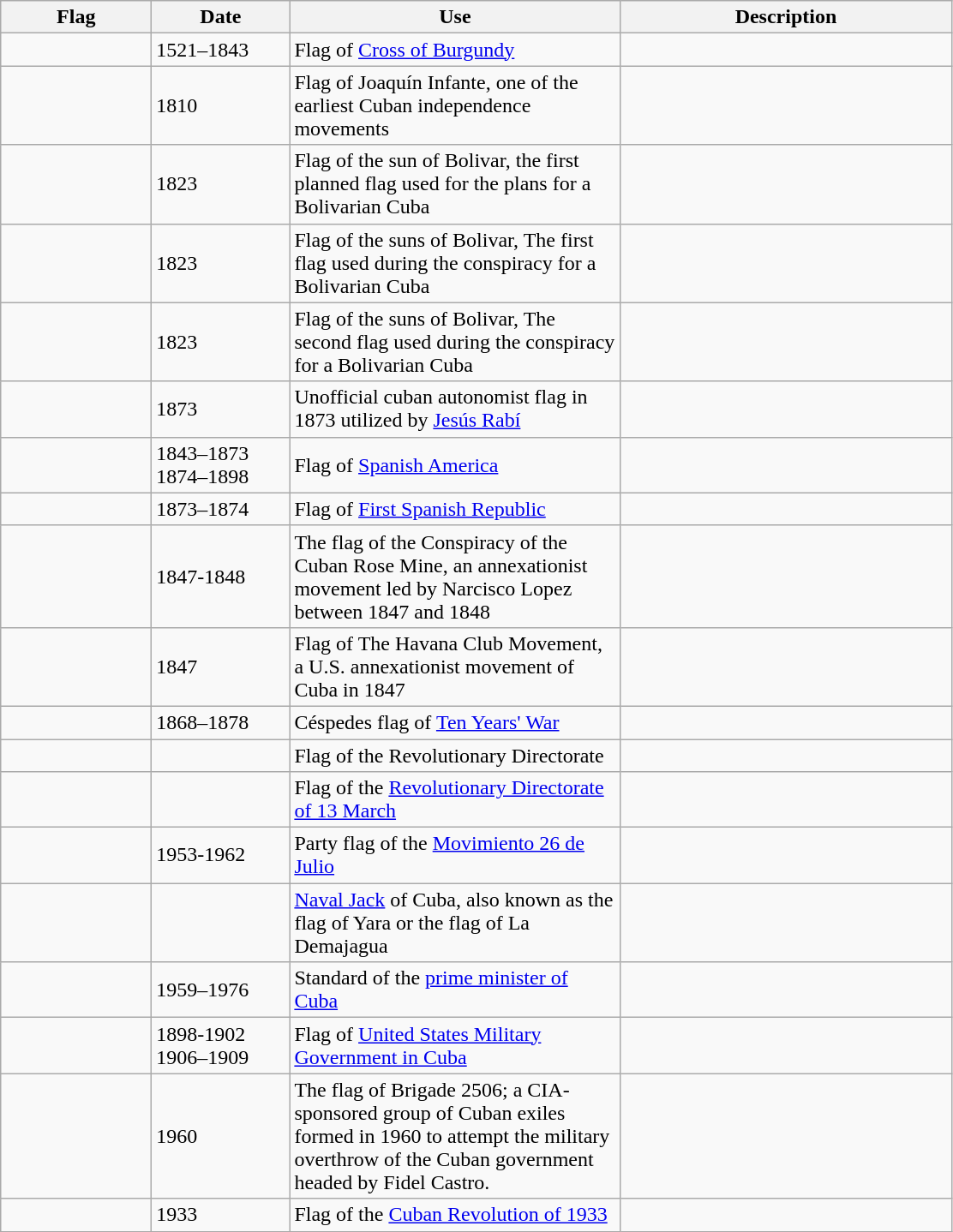<table class="wikitable">
<tr>
<th style="width:110px;">Flag</th>
<th style="width:100px;">Date</th>
<th style="width:250px;">Use</th>
<th style="width:250px;">Description</th>
</tr>
<tr>
<td></td>
<td>1521–1843</td>
<td>Flag of <a href='#'>Cross of Burgundy</a></td>
<td></td>
</tr>
<tr>
<td></td>
<td>1810</td>
<td>Flag of Joaquín Infante, one of the earliest Cuban independence movements</td>
<td></td>
</tr>
<tr>
<td></td>
<td>1823</td>
<td>Flag of the sun of Bolivar, the first planned flag used for the plans for a Bolivarian Cuba</td>
<td></td>
</tr>
<tr>
<td></td>
<td>1823</td>
<td>Flag of the suns of Bolivar, The first flag used during the conspiracy for a Bolivarian Cuba</td>
<td></td>
</tr>
<tr>
<td></td>
<td>1823</td>
<td>Flag of the suns of Bolivar, The second flag used during the conspiracy for a Bolivarian Cuba</td>
<td></td>
</tr>
<tr>
<td></td>
<td>1873</td>
<td>Unofficial cuban autonomist flag in 1873 utilized by <a href='#'>Jesús Rabí</a></td>
<td></td>
</tr>
<tr>
<td></td>
<td>1843–1873<br>1874–1898</td>
<td>Flag of <a href='#'>Spanish America</a></td>
<td></td>
</tr>
<tr>
<td></td>
<td>1873–1874</td>
<td>Flag of <a href='#'>First Spanish Republic</a></td>
<td></td>
</tr>
<tr>
<td></td>
<td>1847-1848</td>
<td>The flag of the Conspiracy of the Cuban Rose Mine, an annexationist movement led by Narcisco Lopez between 1847 and 1848</td>
<td></td>
</tr>
<tr>
<td></td>
<td>1847</td>
<td>Flag of The Havana Club Movement, a U.S. annexationist movement of Cuba in 1847</td>
<td></td>
</tr>
<tr>
<td></td>
<td>1868–1878</td>
<td>Céspedes flag of <a href='#'>Ten Years' War</a></td>
<td></td>
</tr>
<tr>
<td></td>
<td></td>
<td>Flag of the Revolutionary Directorate</td>
<td></td>
</tr>
<tr>
<td></td>
<td></td>
<td>Flag of the <a href='#'>Revolutionary Directorate of 13 March</a></td>
<td></td>
</tr>
<tr>
<td></td>
<td>1953-1962</td>
<td>Party flag of the <a href='#'>Movimiento 26 de Julio</a></td>
<td></td>
</tr>
<tr>
<td></td>
<td></td>
<td><a href='#'>Naval Jack</a> of Cuba, also known as the flag of Yara or the flag of La Demajagua</td>
<td></td>
</tr>
<tr>
<td></td>
<td>1959–1976</td>
<td>Standard of the <a href='#'>prime minister of Cuba</a></td>
<td></td>
</tr>
<tr>
<td></td>
<td>1898-1902<br>1906–1909</td>
<td>Flag of <a href='#'>United States Military Government in Cuba</a></td>
<td></td>
</tr>
<tr>
<td></td>
<td>1960</td>
<td>The flag of Brigade 2506; a CIA-sponsored group of Cuban exiles formed in 1960 to attempt the military overthrow of the Cuban government headed by Fidel Castro.</td>
<td></td>
</tr>
<tr>
<td></td>
<td>1933</td>
<td>Flag of the <a href='#'>Cuban Revolution of 1933</a></td>
<td></td>
</tr>
</table>
